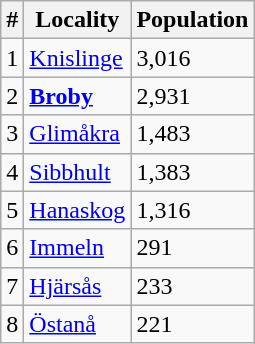<table class="wikitable">
<tr>
<th>#</th>
<th>Locality</th>
<th>Population</th>
</tr>
<tr>
<td>1</td>
<td><a href='#'>Knislinge</a></td>
<td>3,016</td>
</tr>
<tr>
<td>2</td>
<td><strong><a href='#'>Broby</a></strong></td>
<td>2,931</td>
</tr>
<tr>
<td>3</td>
<td><a href='#'>Glimåkra</a></td>
<td>1,483</td>
</tr>
<tr>
<td>4</td>
<td><a href='#'>Sibbhult</a></td>
<td>1,383</td>
</tr>
<tr>
<td>5</td>
<td><a href='#'>Hanaskog</a></td>
<td>1,316</td>
</tr>
<tr>
<td>6</td>
<td><a href='#'>Immeln</a></td>
<td>291</td>
</tr>
<tr>
<td>7</td>
<td><a href='#'>Hjärsås</a></td>
<td>233</td>
</tr>
<tr>
<td>8</td>
<td><a href='#'>Östanå</a></td>
<td>221</td>
</tr>
</table>
